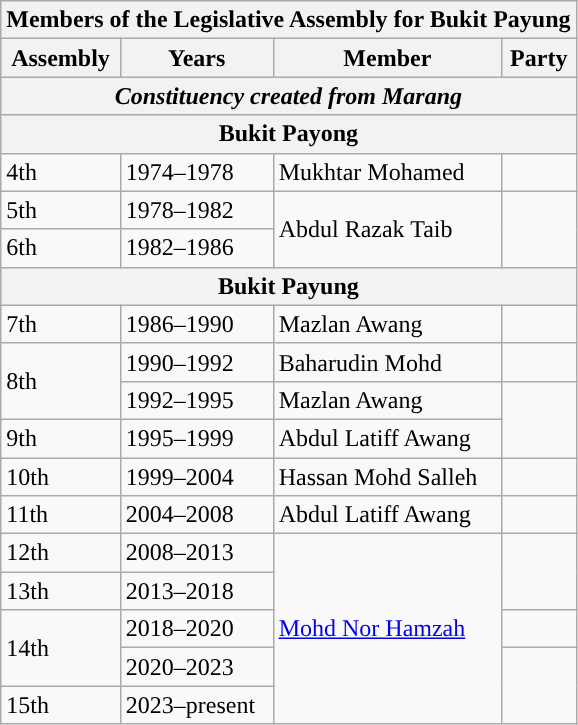<table class=wikitable>
<tr>
<th colspan=4>Members of the Legislative Assembly for Bukit Payung</th>
</tr>
<tr>
<th>Assembly</th>
<th>Years</th>
<th>Member</th>
<th>Party</th>
</tr>
<tr>
<th colspan=4 align=center><em>Constituency created from Marang</em></th>
</tr>
<tr>
<th colspan=4 align=center>Bukit Payong</th>
</tr>
<tr>
<td>4th</td>
<td>1974–1978</td>
<td>Mukhtar Mohamed</td>
<td></td>
</tr>
<tr>
<td>5th</td>
<td>1978–1982</td>
<td rowspan=2>Abdul Razak Taib</td>
<td rowspan=2></td>
</tr>
<tr>
<td>6th</td>
<td>1982–1986</td>
</tr>
<tr>
<th colspan=4 align=center>Bukit Payung</th>
</tr>
<tr>
<td>7th</td>
<td>1986–1990</td>
<td>Mazlan Awang</td>
<td></td>
</tr>
<tr>
<td rowspan=2>8th</td>
<td>1990–1992</td>
<td>Baharudin Mohd</td>
<td></td>
</tr>
<tr>
<td>1992–1995</td>
<td>Mazlan Awang</td>
<td rowspan=2></td>
</tr>
<tr>
<td>9th</td>
<td>1995–1999</td>
<td>Abdul Latiff Awang</td>
</tr>
<tr>
<td>10th</td>
<td>1999–2004</td>
<td>Hassan Mohd Salleh</td>
<td></td>
</tr>
<tr>
<td>11th</td>
<td>2004–2008</td>
<td>Abdul Latiff Awang</td>
<td></td>
</tr>
<tr>
<td>12th</td>
<td>2008–2013</td>
<td rowspan=5><a href='#'>Mohd Nor Hamzah</a></td>
<td rowspan=2></td>
</tr>
<tr>
<td>13th</td>
<td>2013–2018</td>
</tr>
<tr>
<td rowspan=2>14th</td>
<td>2018–2020</td>
<td></td>
</tr>
<tr>
<td>2020–2023</td>
<td rowspan="2"></td>
</tr>
<tr>
<td>15th</td>
<td>2023–present</td>
</tr>
</table>
